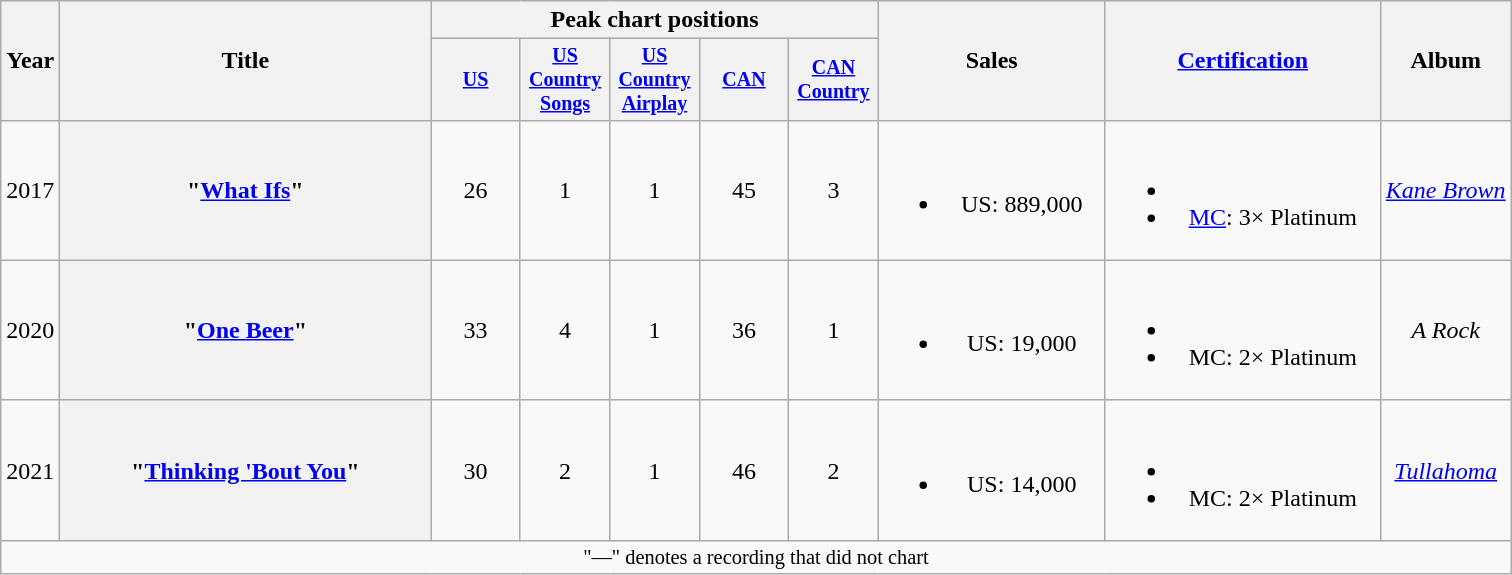<table class="wikitable plainrowheaders" style="text-align:center;">
<tr>
<th scope="col" rowspan="2" style="width:1em;">Year</th>
<th scope="col" rowspan="2" style="width:15em;">Title</th>
<th scope="col" colspan="5">Peak chart positions</th>
<th scope="col" rowspan="2" style="width:9em;">Sales</th>
<th scope="col" rowspan="2" style="width:11em;"><a href='#'>Certification</a></th>
<th scope="col" rowspan="2">Album</th>
</tr>
<tr style="font-size:smaller;">
<th scope="col" style="width:4em;"><a href='#'>US</a><br></th>
<th scope="col" style="width:4em;"><a href='#'>US Country Songs</a><br></th>
<th scope="col" style="width:4em;"><a href='#'>US Country Airplay</a><br></th>
<th scope="col" style="width:4em;"><a href='#'>CAN</a><br></th>
<th scope="col" style="width:4em;"><a href='#'>CAN Country</a><br></th>
</tr>
<tr>
<td>2017</td>
<th scope="row">"<a href='#'>What Ifs</a>"<br></th>
<td>26</td>
<td>1</td>
<td>1</td>
<td>45</td>
<td>3</td>
<td><br><ul><li>US: 889,000</li></ul></td>
<td><br><ul><li></li><li><a href='#'>MC</a>: 3× Platinum</li></ul></td>
<td><em><a href='#'>Kane Brown</a></em></td>
</tr>
<tr>
<td>2020</td>
<th scope="row">"<a href='#'>One Beer</a>"<br></th>
<td>33</td>
<td>4</td>
<td>1</td>
<td>36</td>
<td>1</td>
<td><br><ul><li>US: 19,000</li></ul></td>
<td><br><ul><li></li><li>MC: 2× Platinum</li></ul></td>
<td><em>A Rock</em></td>
</tr>
<tr>
<td>2021</td>
<th scope="row">"<a href='#'>Thinking 'Bout You</a>"<br></th>
<td>30</td>
<td>2</td>
<td>1</td>
<td>46</td>
<td>2</td>
<td><br><ul><li>US: 14,000</li></ul></td>
<td><br><ul><li></li><li>MC: 2× Platinum</li></ul></td>
<td><em><a href='#'>Tullahoma</a></em></td>
</tr>
<tr>
<td colspan="10" style="font-size:85%">"—" denotes a recording that did not chart</td>
</tr>
</table>
